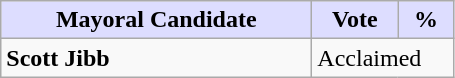<table class="wikitable">
<tr>
<th style="background:#ddf; width:200px;">Mayoral Candidate</th>
<th style="background:#ddf; width:50px;">Vote</th>
<th style="background:#ddf; width:30px;">%</th>
</tr>
<tr>
<td><strong>Scott Jibb</strong></td>
<td colspan="2">Acclaimed</td>
</tr>
</table>
